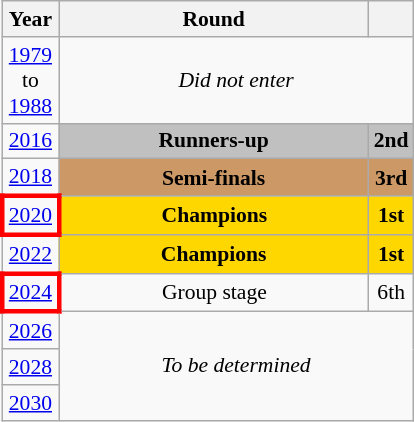<table class="wikitable" style="text-align: center; font-size:90%">
<tr>
<th>Year</th>
<th style="width:200px">Round</th>
<th></th>
</tr>
<tr>
<td><a href='#'>1979</a><br>to<br><a href='#'>1988</a></td>
<td colspan="2"><em>Did not enter</em></td>
</tr>
<tr>
<td><a href='#'>2016</a></td>
<td bgcolor=Silver><strong>Runners-up</strong></td>
<td bgcolor=Silver><strong>2nd</strong></td>
</tr>
<tr>
<td><a href='#'>2018</a></td>
<td bgcolor="cc9966"><strong>Semi-finals</strong></td>
<td bgcolor="cc9966"><strong>3rd</strong></td>
</tr>
<tr>
<td style="border: 3px solid red"><a href='#'>2020</a></td>
<td bgcolor=Gold><strong>Champions</strong></td>
<td bgcolor=Gold><strong>1st</strong></td>
</tr>
<tr>
<td><a href='#'>2022</a></td>
<td bgcolor=Gold><strong>Champions</strong></td>
<td bgcolor=Gold><strong>1st</strong></td>
</tr>
<tr>
<td style="border: 3px solid red"><a href='#'>2024</a></td>
<td>Group stage</td>
<td>6th</td>
</tr>
<tr>
<td><a href='#'>2026</a></td>
<td colspan="2" rowspan="3"><em>To be determined</em></td>
</tr>
<tr>
<td><a href='#'>2028</a></td>
</tr>
<tr>
<td><a href='#'>2030</a></td>
</tr>
</table>
